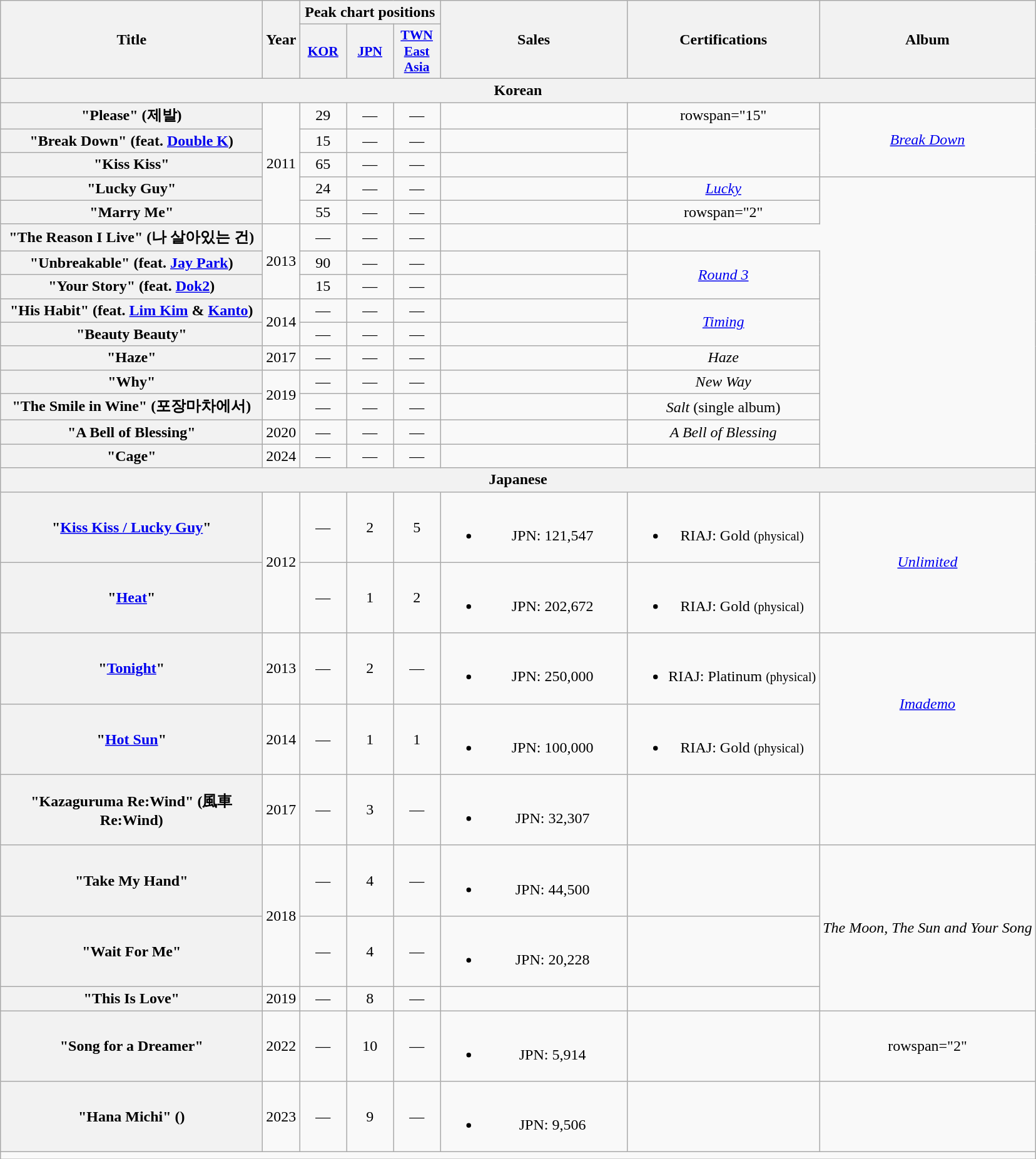<table class="wikitable plainrowheaders" style="text-align:center;">
<tr>
<th rowspan="2" scope="col" style="width:17em;">Title</th>
<th rowspan="2" scope="col">Year</th>
<th colspan="3" scope="col">Peak chart positions</th>
<th rowspan="2" scope="col" style="width:12em;">Sales</th>
<th rowspan="2">Certifications</th>
<th rowspan="2" scope="col">Album</th>
</tr>
<tr>
<th scope="col" style="width:3em;font-size:90%"><a href='#'>KOR</a><br></th>
<th scope="col" style="width:3em;font-size:90%"><a href='#'>JPN</a><br></th>
<th scope="col" style="width:3em;font-size:90%"><a href='#'>TWN East Asia</a><br></th>
</tr>
<tr>
<th colspan="8">Korean</th>
</tr>
<tr>
<th scope="row">"Please" (제발)</th>
<td rowspan="5">2011</td>
<td>29</td>
<td>—</td>
<td>—</td>
<td></td>
<td>rowspan="15" </td>
<td rowspan="3"><em><a href='#'>Break Down</a></em></td>
</tr>
<tr>
<th scope="row">"Break Down" (feat. <a href='#'>Double K</a>)</th>
<td>15</td>
<td>—</td>
<td>—</td>
<td></td>
</tr>
<tr>
<th scope=row>"Kiss Kiss"</th>
<td>65</td>
<td>—</td>
<td>—</td>
<td></td>
</tr>
<tr>
<th scope=row>"Lucky Guy"</th>
<td>24</td>
<td>—</td>
<td>—</td>
<td></td>
<td><em><a href='#'>Lucky</a></em></td>
</tr>
<tr>
<th scope=row>"Marry Me"</th>
<td>55</td>
<td>—</td>
<td>—</td>
<td></td>
<td>rowspan="2" </td>
</tr>
<tr>
<th scope="row">"The Reason I Live" (나 살아있는 건)</th>
<td rowspan=3>2013</td>
<td>—</td>
<td>—</td>
<td>—</td>
<td></td>
</tr>
<tr>
<th scope=row>"Unbreakable" (feat. <a href='#'>Jay Park</a>)</th>
<td>90</td>
<td>—</td>
<td>—</td>
<td></td>
<td rowspan=2><em><a href='#'>Round 3</a></em></td>
</tr>
<tr>
<th scope=row>"Your Story" (feat. <a href='#'>Dok2</a>)</th>
<td>15</td>
<td>—</td>
<td>—</td>
<td></td>
</tr>
<tr>
<th scope="row">"His Habit" (feat. <a href='#'>Lim Kim</a> & <a href='#'>Kanto</a>)</th>
<td rowspan=2>2014</td>
<td>—</td>
<td>—</td>
<td>—</td>
<td></td>
<td rowspan=2><em><a href='#'>Timing</a></em></td>
</tr>
<tr>
<th scope=row>"Beauty Beauty"</th>
<td>—</td>
<td>—</td>
<td>—</td>
<td></td>
</tr>
<tr>
<th scope=row>"Haze"</th>
<td>2017</td>
<td>—</td>
<td>—</td>
<td>—</td>
<td></td>
<td><em>Haze</em></td>
</tr>
<tr>
<th scope="row">"Why"</th>
<td rowspan="2">2019</td>
<td>—</td>
<td>—</td>
<td>—</td>
<td></td>
<td><em>New Way</em></td>
</tr>
<tr>
<th scope="row">"The Smile in Wine" (포장마차에서)</th>
<td>—</td>
<td>—</td>
<td>—</td>
<td></td>
<td><em>Salt</em> (single album)</td>
</tr>
<tr>
<th scope=row>"A Bell of Blessing"</th>
<td>2020</td>
<td>—</td>
<td>—</td>
<td>—</td>
<td></td>
<td><em>A Bell of Blessing</em></td>
</tr>
<tr>
<th scope=row>"Cage"</th>
<td>2024</td>
<td>—</td>
<td>—</td>
<td>—</td>
<td></td>
<td></td>
</tr>
<tr>
<th colspan="8">Japanese</th>
</tr>
<tr>
<th scope=row>"<a href='#'>Kiss Kiss / Lucky Guy</a>"</th>
<td rowspan="2">2012</td>
<td>—</td>
<td>2</td>
<td>5</td>
<td><br><ul><li>JPN: 121,547</li></ul></td>
<td><br><ul><li>RIAJ: Gold <small>(physical)</small></li></ul></td>
<td rowspan="2"><em><a href='#'>Unlimited</a></em></td>
</tr>
<tr>
<th scope=row>"<a href='#'>Heat</a>"</th>
<td>—</td>
<td>1</td>
<td>2</td>
<td><br><ul><li>JPN: 202,672</li></ul></td>
<td><br><ul><li>RIAJ: Gold <small>(physical)</small></li></ul></td>
</tr>
<tr>
<th scope=row>"<a href='#'>Tonight</a>"</th>
<td>2013</td>
<td>—</td>
<td>2</td>
<td>—</td>
<td><br><ul><li>JPN: 250,000</li></ul></td>
<td><br><ul><li>RIAJ: Platinum <small>(physical)</small></li></ul></td>
<td rowspan="2"><em><a href='#'>Imademo</a></em></td>
</tr>
<tr>
<th scope=row>"<a href='#'>Hot Sun</a>"</th>
<td>2014</td>
<td>—</td>
<td>1</td>
<td>1</td>
<td><br><ul><li>JPN: 100,000</li></ul></td>
<td><br><ul><li>RIAJ: Gold <small>(physical)</small></li></ul></td>
</tr>
<tr>
<th scope=row>"Kazaguruma Re:Wind" (風車 Re:Wind)</th>
<td>2017</td>
<td>—</td>
<td>3</td>
<td>—</td>
<td><br><ul><li>JPN: 32,307</li></ul></td>
<td></td>
<td></td>
</tr>
<tr>
<th scope=row>"Take My Hand"</th>
<td rowspan="2">2018</td>
<td>—</td>
<td>4</td>
<td>—</td>
<td><br><ul><li>JPN: 44,500</li></ul></td>
<td></td>
<td rowspan="3"><em>The Moon, The Sun and Your Song</em></td>
</tr>
<tr>
<th scope=row>"Wait For Me"</th>
<td>—</td>
<td>4</td>
<td>—</td>
<td><br><ul><li>JPN: 20,228</li></ul></td>
<td></td>
</tr>
<tr>
<th scope=row>"This Is Love"</th>
<td>2019</td>
<td>—</td>
<td>8</td>
<td>—</td>
<td></td>
<td></td>
</tr>
<tr>
<th scope=row>"Song for a Dreamer"</th>
<td>2022</td>
<td>—</td>
<td>10</td>
<td>—</td>
<td><br><ul><li>JPN: 5,914</li></ul></td>
<td></td>
<td>rowspan="2" </td>
</tr>
<tr>
<th scope=row>"Hana Michi" ()</th>
<td>2023</td>
<td>—</td>
<td>9</td>
<td>—</td>
<td><br><ul><li>JPN: 9,506</li></ul></td>
<td></td>
</tr>
<tr>
<td colspan="8"></td>
</tr>
</table>
